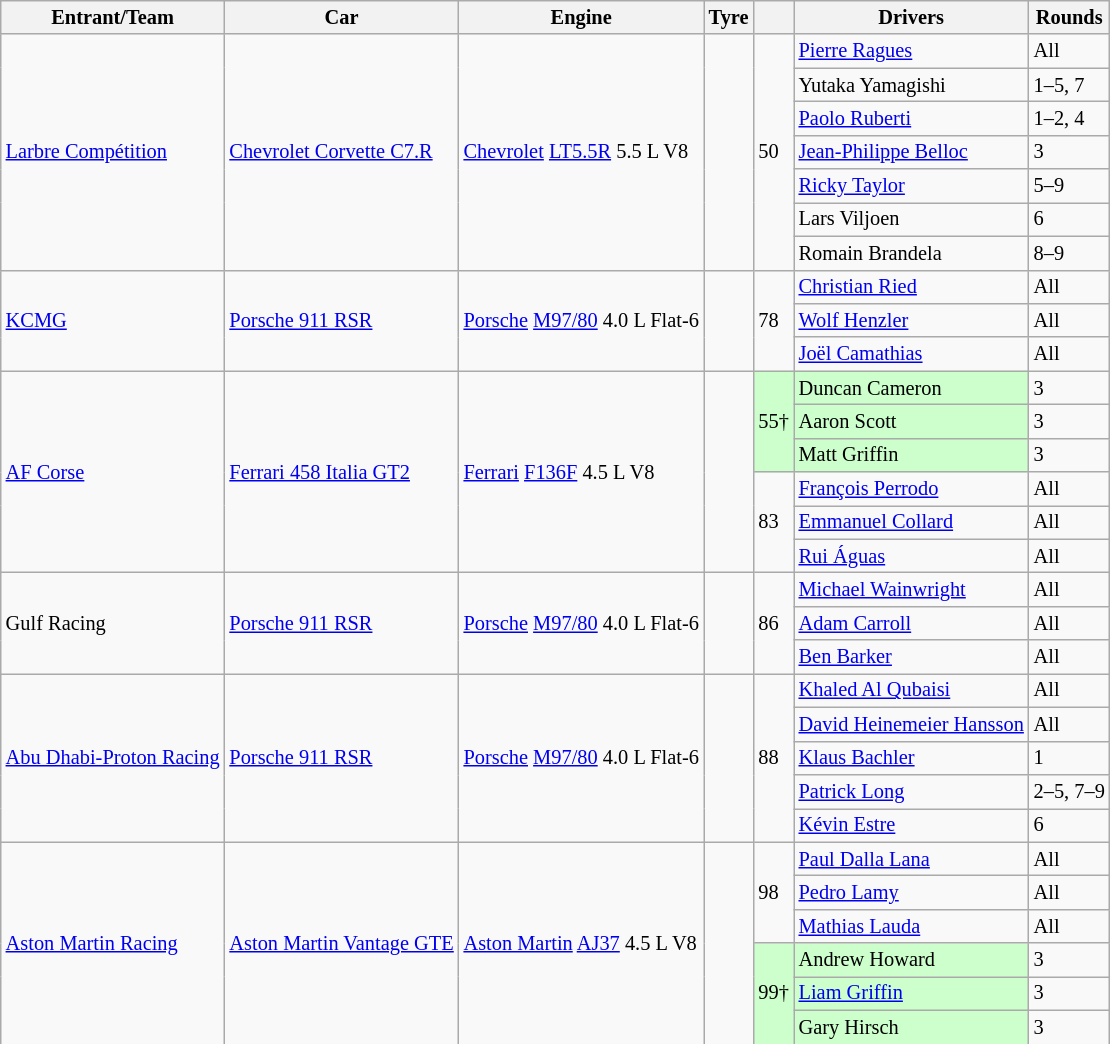<table class="wikitable" style="font-size: 85%">
<tr>
<th>Entrant/Team</th>
<th>Car</th>
<th>Engine</th>
<th>Tyre</th>
<th></th>
<th>Drivers</th>
<th>Rounds</th>
</tr>
<tr>
<td rowspan=7> <a href='#'>Larbre Compétition</a></td>
<td rowspan=7><a href='#'>Chevrolet Corvette C7.R</a></td>
<td rowspan=7><a href='#'>Chevrolet</a> <a href='#'>LT5.5R</a> 5.5 L V8</td>
<td rowspan=7></td>
<td rowspan=7>50</td>
<td> <a href='#'>Pierre Ragues</a></td>
<td>All</td>
</tr>
<tr>
<td> Yutaka Yamagishi</td>
<td>1–5, 7</td>
</tr>
<tr>
<td> <a href='#'>Paolo Ruberti</a></td>
<td>1–2, 4</td>
</tr>
<tr>
<td> <a href='#'>Jean-Philippe Belloc</a></td>
<td>3</td>
</tr>
<tr>
<td> <a href='#'>Ricky Taylor</a></td>
<td>5–9</td>
</tr>
<tr>
<td> Lars Viljoen</td>
<td>6</td>
</tr>
<tr>
<td> Romain Brandela</td>
<td>8–9</td>
</tr>
<tr>
<td rowspan=3> <a href='#'>KCMG</a></td>
<td rowspan=3><a href='#'>Porsche 911 RSR</a></td>
<td rowspan=3><a href='#'>Porsche</a> <a href='#'>M97/80</a> 4.0 L Flat-6</td>
<td rowspan=3></td>
<td rowspan=3>78</td>
<td> <a href='#'>Christian Ried</a></td>
<td>All</td>
</tr>
<tr>
<td> <a href='#'>Wolf Henzler</a></td>
<td>All</td>
</tr>
<tr>
<td> <a href='#'>Joël Camathias</a></td>
<td>All</td>
</tr>
<tr>
<td rowspan=6> <a href='#'>AF Corse</a></td>
<td rowspan=6><a href='#'>Ferrari 458 Italia GT2</a></td>
<td rowspan=6><a href='#'>Ferrari</a> <a href='#'>F136F</a> 4.5 L V8</td>
<td rowspan=6></td>
<td rowspan=3 style="background-color: #ccffcc">55†</td>
<td style="background-color: #ccffcc"> Duncan Cameron</td>
<td>3</td>
</tr>
<tr>
<td style="background-color: #ccffcc"> Aaron Scott</td>
<td>3</td>
</tr>
<tr>
<td style="background-color: #ccffcc"> Matt Griffin</td>
<td>3</td>
</tr>
<tr>
<td rowspan=3>83</td>
<td> <a href='#'>François Perrodo</a></td>
<td>All</td>
</tr>
<tr>
<td> <a href='#'>Emmanuel Collard</a></td>
<td>All</td>
</tr>
<tr>
<td> <a href='#'>Rui Águas</a></td>
<td>All</td>
</tr>
<tr>
<td rowspan=3> Gulf Racing</td>
<td rowspan=3><a href='#'>Porsche 911 RSR</a></td>
<td rowspan=3><a href='#'>Porsche</a> <a href='#'>M97/80</a> 4.0 L Flat-6</td>
<td rowspan=3></td>
<td rowspan=3>86</td>
<td> <a href='#'>Michael Wainwright</a></td>
<td>All</td>
</tr>
<tr>
<td> <a href='#'>Adam Carroll</a></td>
<td>All</td>
</tr>
<tr>
<td> <a href='#'>Ben Barker</a></td>
<td>All</td>
</tr>
<tr>
<td rowspan=5> <a href='#'>Abu Dhabi-Proton Racing</a></td>
<td rowspan=5><a href='#'>Porsche 911 RSR</a></td>
<td rowspan=5><a href='#'>Porsche</a> <a href='#'>M97/80</a> 4.0 L Flat-6</td>
<td rowspan=5></td>
<td rowspan=5>88</td>
<td> <a href='#'>Khaled Al Qubaisi</a></td>
<td>All</td>
</tr>
<tr>
<td> <a href='#'>David Heinemeier Hansson</a></td>
<td>All</td>
</tr>
<tr>
<td> <a href='#'>Klaus Bachler</a></td>
<td>1</td>
</tr>
<tr>
<td> <a href='#'>Patrick Long</a></td>
<td>2–5, 7–9</td>
</tr>
<tr>
<td> <a href='#'>Kévin Estre</a></td>
<td>6</td>
</tr>
<tr>
<td rowspan=6> <a href='#'>Aston Martin Racing</a></td>
<td rowspan=6><a href='#'>Aston Martin Vantage GTE</a></td>
<td rowspan=6><a href='#'>Aston Martin</a> <a href='#'>AJ37</a> 4.5 L V8</td>
<td rowspan=6><br></td>
<td rowspan=3>98</td>
<td> <a href='#'>Paul Dalla Lana</a></td>
<td>All</td>
</tr>
<tr>
<td> <a href='#'>Pedro Lamy</a></td>
<td>All</td>
</tr>
<tr>
<td> <a href='#'>Mathias Lauda</a></td>
<td>All</td>
</tr>
<tr>
<td rowspan=3 style="background-color: #ccffcc">99†</td>
<td style="background-color: #ccffcc"> Andrew Howard</td>
<td>3</td>
</tr>
<tr>
<td style="background-color: #ccffcc"> <a href='#'>Liam Griffin</a></td>
<td>3</td>
</tr>
<tr>
<td style="background-color: #ccffcc"> Gary Hirsch</td>
<td>3</td>
</tr>
</table>
